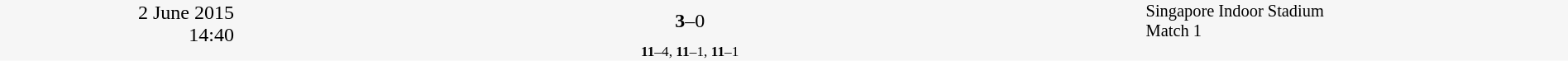<table style="width:100%; background:#f6f6f6;" cellspacing="0">
<tr>
<td rowspan="2" width="15%" style="text-align:right; vertical-align:top;">2 June 2015<br>14:40<br></td>
<td width="25%" style="text-align:right"><strong></strong></td>
<td width="8%" style="text-align:center"><strong>3</strong>–0</td>
<td width="25%"></td>
<td width="27%" style="font-size:85%; vertical-align:top;">Singapore Indoor Stadium<br>Match 1</td>
</tr>
<tr width="58%" style="font-size:85%;vertical-align:top;"|>
<td colspan="3" style="font-size:85%; text-align:center; vertical-align:top;"><strong>11</strong>–4, <strong>11</strong>–1, <strong>11</strong>–1</td>
</tr>
</table>
